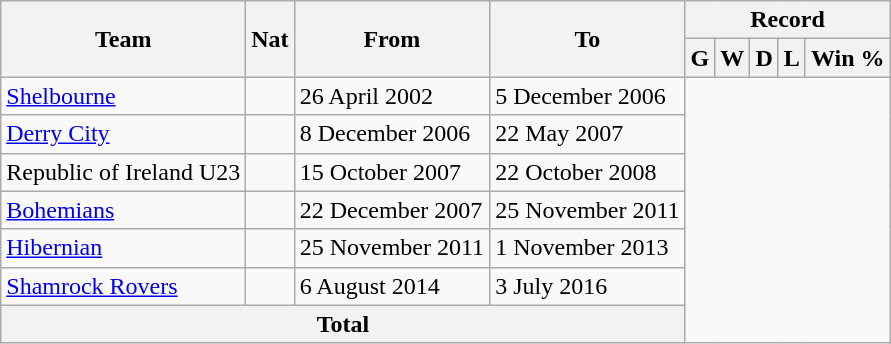<table class="wikitable" style="text-align: center">
<tr>
<th rowspan="2">Team</th>
<th rowspan="2">Nat</th>
<th rowspan="2">From</th>
<th rowspan="2">To</th>
<th colspan="6">Record</th>
</tr>
<tr>
<th>G</th>
<th>W</th>
<th>D</th>
<th>L</th>
<th>Win %</th>
</tr>
<tr>
<td align=left><a href='#'>Shelbourne</a></td>
<td></td>
<td align=left>26 April 2002</td>
<td align=left>5 December 2006<br></td>
</tr>
<tr>
<td align=left><a href='#'>Derry City</a></td>
<td></td>
<td align=left>8 December 2006</td>
<td align=left>22 May 2007<br></td>
</tr>
<tr>
<td align=left>Republic of Ireland U23</td>
<td></td>
<td align=left>15 October 2007</td>
<td align=left>22 October 2008<br></td>
</tr>
<tr>
<td align=left><a href='#'>Bohemians</a></td>
<td></td>
<td align=left>22 December 2007</td>
<td align=left>25 November 2011<br></td>
</tr>
<tr>
<td align=left><a href='#'>Hibernian</a></td>
<td></td>
<td align=left>25 November 2011</td>
<td align=left>1 November 2013<br></td>
</tr>
<tr>
<td align=left><a href='#'>Shamrock Rovers</a></td>
<td></td>
<td align=left>6 August 2014</td>
<td align=left>3 July 2016<br></td>
</tr>
<tr>
<th colspan="4">Total<br></th>
</tr>
</table>
